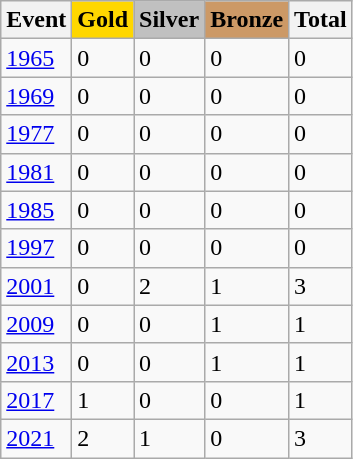<table class="wikitable">
<tr>
<th>Event</th>
<td style="background:gold; font-weight:bold;">Gold</td>
<td style="background:silver; font-weight:bold;">Silver</td>
<td style="background:#c96; font-weight:bold;">Bronze</td>
<th>Total</th>
</tr>
<tr>
<td><a href='#'>1965</a></td>
<td>0</td>
<td>0</td>
<td>0</td>
<td>0</td>
</tr>
<tr>
<td><a href='#'>1969</a></td>
<td>0</td>
<td>0</td>
<td>0</td>
<td>0</td>
</tr>
<tr>
<td><a href='#'>1977</a></td>
<td>0</td>
<td>0</td>
<td>0</td>
<td>0</td>
</tr>
<tr>
<td><a href='#'>1981</a></td>
<td>0</td>
<td>0</td>
<td>0</td>
<td>0</td>
</tr>
<tr>
<td><a href='#'>1985</a></td>
<td>0</td>
<td>0</td>
<td>0</td>
<td>0</td>
</tr>
<tr>
<td><a href='#'>1997</a></td>
<td>0</td>
<td>0</td>
<td>0</td>
<td>0</td>
</tr>
<tr>
<td><a href='#'>2001</a></td>
<td>0</td>
<td>2</td>
<td>1</td>
<td>3</td>
</tr>
<tr>
<td><a href='#'>2009</a></td>
<td>0</td>
<td>0</td>
<td>1</td>
<td>1</td>
</tr>
<tr>
<td><a href='#'>2013</a></td>
<td>0</td>
<td>0</td>
<td>1</td>
<td>1</td>
</tr>
<tr>
<td><a href='#'>2017</a></td>
<td>1</td>
<td>0</td>
<td>0</td>
<td>1</td>
</tr>
<tr>
<td><a href='#'>2021</a></td>
<td>2</td>
<td>1</td>
<td>0</td>
<td>3</td>
</tr>
</table>
